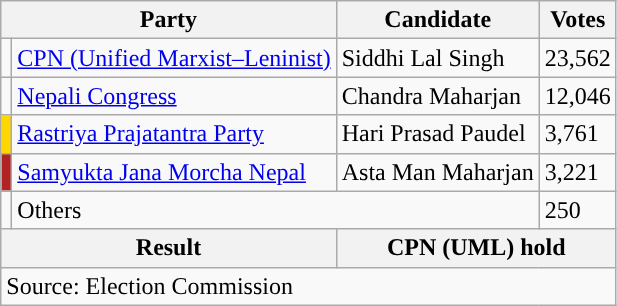<table class="wikitable">
<tr>
<th colspan="2">Party</th>
<th>Candidate</th>
<th>Votes</th>
</tr>
<tr>
<td style="background-color:"></td>
<td><a href='#'>CPN (Unified Marxist–Leninist)</a></td>
<td>Siddhi Lal Singh</td>
<td>23,562</td>
</tr>
<tr>
<td style="background-color:"></td>
<td><a href='#'>Nepali Congress</a></td>
<td>Chandra Maharjan</td>
<td>12,046</td>
</tr>
<tr>
<td style="background-color:gold"></td>
<td><a href='#'>Rastriya Prajatantra Party</a></td>
<td>Hari Prasad Paudel</td>
<td>3,761</td>
</tr>
<tr>
<td style="background-color:firebrick"></td>
<td><a href='#'>Samyukta Jana Morcha Nepal</a></td>
<td>Asta Man Maharjan</td>
<td>3,221</td>
</tr>
<tr>
<td></td>
<td colspan="2">Others</td>
<td>250</td>
</tr>
<tr>
<th colspan="2">Result</th>
<th colspan="2">CPN (UML) hold</th>
</tr>
<tr>
<td colspan="4">Source: Election Commission </td>
</tr>
</table>
